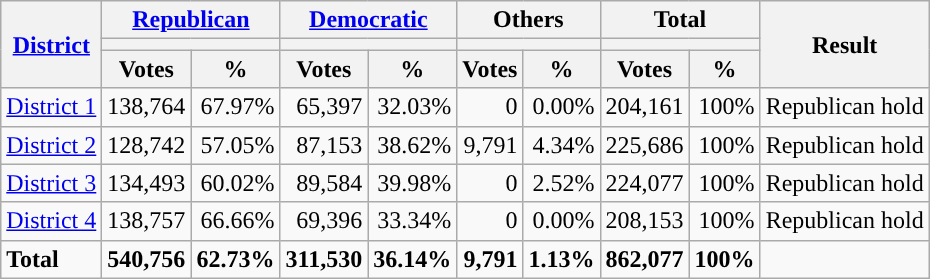<table class="wikitable plainrowheaders sortable" style="font-size:100%; text-align:right;">
<tr>
<th scope=col rowspan=3><a href='#'>District</a></th>
<th scope=col colspan=2><a href='#'>Republican</a></th>
<th scope=col colspan=2><a href='#'>Democratic</a></th>
<th scope=col colspan=2>Others</th>
<th scope=col colspan=2>Total</th>
<th scope=col rowspan=3>Result</th>
</tr>
<tr>
<th scope=col colspan=2 style="background:"></th>
<th scope=col colspan=2 style="background:"></th>
<th scope=col colspan=2></th>
<th scope=col colspan=2></th>
</tr>
<tr>
<th scope=col data-sort-type="number">Votes</th>
<th scope=col data-sort-type="number">%</th>
<th scope=col data-sort-type="number">Votes</th>
<th scope=col data-sort-type="number">%</th>
<th scope=col data-sort-type="number">Votes</th>
<th scope=col data-sort-type="number">%</th>
<th scope=col data-sort-type="number">Votes</th>
<th scope=col data-sort-type="number">%</th>
</tr>
<tr>
<td align=left><a href='#'>District 1</a></td>
<td>138,764</td>
<td>67.97%</td>
<td>65,397</td>
<td>32.03%</td>
<td>0</td>
<td>0.00%</td>
<td>204,161</td>
<td>100%</td>
<td align=left>Republican hold</td>
</tr>
<tr>
<td align=left><a href='#'>District 2</a></td>
<td>128,742</td>
<td>57.05%</td>
<td>87,153</td>
<td>38.62%</td>
<td>9,791</td>
<td>4.34%</td>
<td>225,686</td>
<td>100%</td>
<td align=left>Republican hold</td>
</tr>
<tr>
<td align=left><a href='#'>District 3</a></td>
<td>134,493</td>
<td>60.02%</td>
<td>89,584</td>
<td>39.98%</td>
<td>0</td>
<td>2.52%</td>
<td>224,077</td>
<td>100%</td>
<td align=left>Republican hold</td>
</tr>
<tr>
<td align=left><a href='#'>District 4</a></td>
<td>138,757</td>
<td>66.66%</td>
<td>69,396</td>
<td>33.34%</td>
<td>0</td>
<td>0.00%</td>
<td>208,153</td>
<td>100%</td>
<td align=left>Republican hold</td>
</tr>
<tr class="sortbottom" style="font-weight:bold">
<td align=left>Total</td>
<td>540,756</td>
<td>62.73%</td>
<td>311,530</td>
<td>36.14%</td>
<td>9,791</td>
<td>1.13%</td>
<td>862,077</td>
<td>100%</td>
<td></td>
</tr>
</table>
